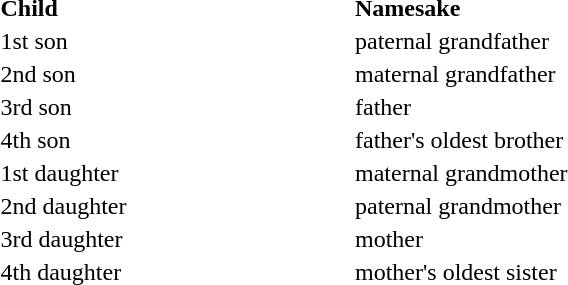<table width=50% |gap=4em>
<tr>
<td><strong>Child</strong></td>
<td><strong>Namesake</strong></td>
</tr>
<tr>
<td>1st son</td>
<td>paternal grandfather</td>
</tr>
<tr>
<td>2nd son</td>
<td>maternal grandfather</td>
</tr>
<tr>
<td>3rd son</td>
<td>father</td>
</tr>
<tr>
<td>4th son</td>
<td>father's oldest brother</td>
</tr>
<tr>
<td>1st daughter</td>
<td>maternal grandmother</td>
</tr>
<tr>
<td>2nd daughter</td>
<td>paternal grandmother</td>
</tr>
<tr>
<td>3rd daughter</td>
<td>mother</td>
</tr>
<tr>
<td>4th daughter</td>
<td>mother's oldest sister</td>
</tr>
</table>
